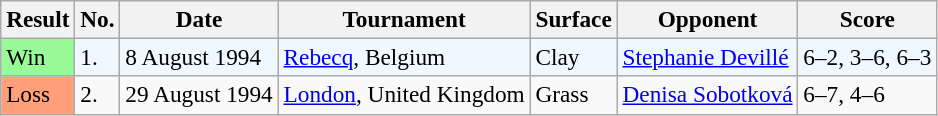<table class="sortable wikitable" style=font-size:97%>
<tr>
<th>Result</th>
<th>No.</th>
<th>Date</th>
<th>Tournament</th>
<th>Surface</th>
<th>Opponent</th>
<th class="unsortable">Score</th>
</tr>
<tr bgcolor="#f0f8ff">
<td bgcolor="98FB98">Win</td>
<td>1.</td>
<td>8 August 1994</td>
<td><a href='#'>Rebecq</a>, Belgium</td>
<td>Clay</td>
<td> <a href='#'>Stephanie Devillé</a></td>
<td>6–2, 3–6, 6–3</td>
</tr>
<tr>
<td bgcolor="FFA07A">Loss</td>
<td>2.</td>
<td>29 August 1994</td>
<td><a href='#'>London</a>, United Kingdom</td>
<td>Grass</td>
<td> <a href='#'>Denisa Sobotková</a></td>
<td>6–7, 4–6</td>
</tr>
</table>
